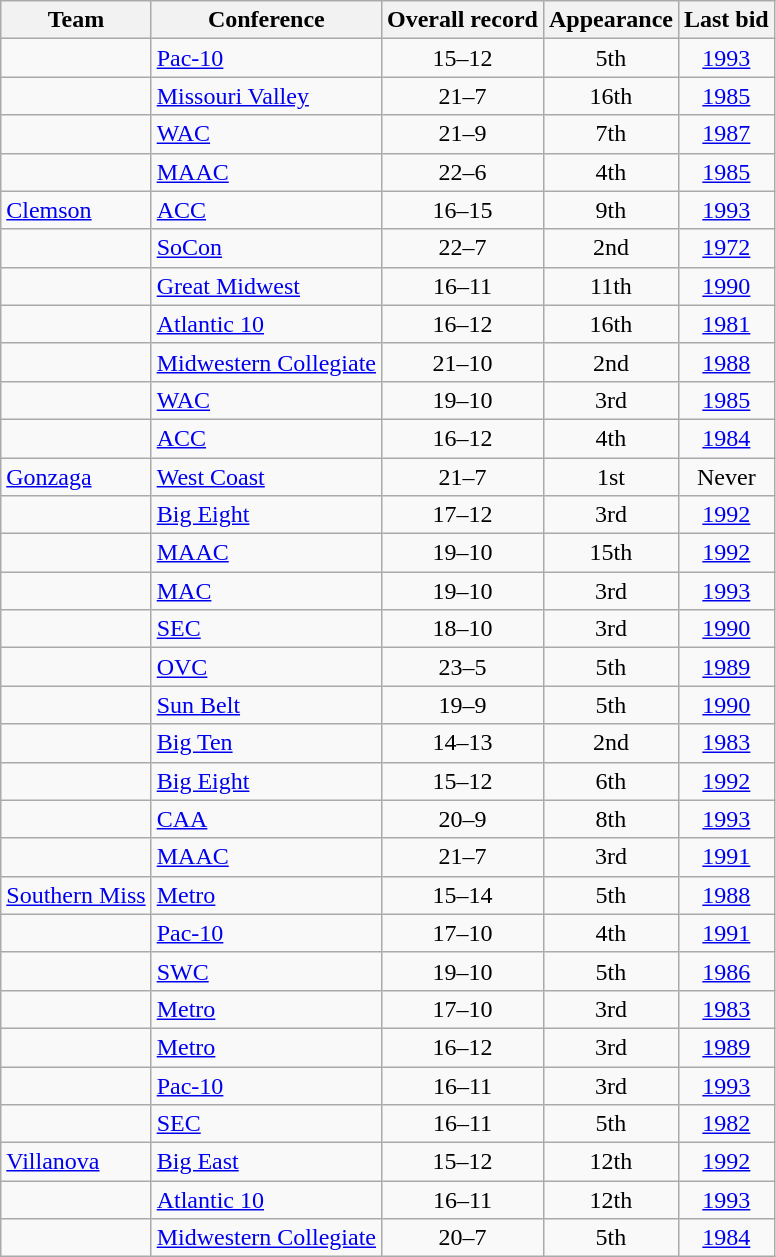<table class="wikitable sortable" style="text-align: center;">
<tr>
<th>Team</th>
<th>Conference</th>
<th data-sort-type="number">Overall record</th>
<th data-sort-type="number">Appearance</th>
<th>Last bid</th>
</tr>
<tr>
<td align=left></td>
<td align=left><a href='#'>Pac-10</a></td>
<td>15–12</td>
<td>5th</td>
<td><a href='#'>1993</a></td>
</tr>
<tr>
<td align=left></td>
<td align=left><a href='#'>Missouri Valley</a></td>
<td>21–7</td>
<td>16th</td>
<td><a href='#'>1985</a></td>
</tr>
<tr>
<td align=left></td>
<td align=left><a href='#'>WAC</a></td>
<td>21–9</td>
<td>7th</td>
<td><a href='#'>1987</a></td>
</tr>
<tr>
<td align=left></td>
<td align=left><a href='#'>MAAC</a></td>
<td>22–6</td>
<td>4th</td>
<td><a href='#'>1985</a></td>
</tr>
<tr>
<td align=left><a href='#'>Clemson</a></td>
<td align=left><a href='#'>ACC</a></td>
<td>16–15</td>
<td>9th</td>
<td><a href='#'>1993</a></td>
</tr>
<tr>
<td align=left></td>
<td align=left><a href='#'>SoCon</a></td>
<td>22–7</td>
<td>2nd</td>
<td><a href='#'>1972</a></td>
</tr>
<tr>
<td align=left></td>
<td align=left><a href='#'>Great Midwest</a></td>
<td>16–11</td>
<td>11th</td>
<td><a href='#'>1990</a></td>
</tr>
<tr>
<td align=left></td>
<td align=left><a href='#'>Atlantic 10</a></td>
<td>16–12</td>
<td>16th</td>
<td><a href='#'>1981</a></td>
</tr>
<tr>
<td align=left></td>
<td align=left><a href='#'>Midwestern Collegiate</a></td>
<td>21–10</td>
<td>2nd</td>
<td><a href='#'>1988</a></td>
</tr>
<tr>
<td align=left></td>
<td align=left><a href='#'>WAC</a></td>
<td>19–10</td>
<td>3rd</td>
<td><a href='#'>1985</a></td>
</tr>
<tr>
<td align=left></td>
<td align=left><a href='#'>ACC</a></td>
<td>16–12</td>
<td>4th</td>
<td><a href='#'>1984</a></td>
</tr>
<tr>
<td align=left><a href='#'>Gonzaga</a></td>
<td align=left><a href='#'>West Coast</a></td>
<td>21–7</td>
<td>1st</td>
<td>Never</td>
</tr>
<tr>
<td align=left></td>
<td align=left><a href='#'>Big Eight</a></td>
<td>17–12</td>
<td>3rd</td>
<td><a href='#'>1992</a></td>
</tr>
<tr>
<td align=left></td>
<td align=left><a href='#'>MAAC</a></td>
<td>19–10</td>
<td>15th</td>
<td><a href='#'>1992</a></td>
</tr>
<tr>
<td align=left></td>
<td align=left><a href='#'>MAC</a></td>
<td>19–10</td>
<td>3rd</td>
<td><a href='#'>1993</a></td>
</tr>
<tr>
<td align=left></td>
<td align=left><a href='#'>SEC</a></td>
<td>18–10</td>
<td>3rd</td>
<td><a href='#'>1990</a></td>
</tr>
<tr>
<td align=left></td>
<td align=left><a href='#'>OVC</a></td>
<td>23–5</td>
<td>5th</td>
<td><a href='#'>1989</a></td>
</tr>
<tr>
<td align=left></td>
<td align=left><a href='#'>Sun Belt</a></td>
<td>19–9</td>
<td>5th</td>
<td><a href='#'>1990</a></td>
</tr>
<tr>
<td align=left></td>
<td align=left><a href='#'>Big Ten</a></td>
<td>14–13</td>
<td>2nd</td>
<td><a href='#'>1983</a></td>
</tr>
<tr>
<td align=left></td>
<td align=left><a href='#'>Big Eight</a></td>
<td>15–12</td>
<td>6th</td>
<td><a href='#'>1992</a></td>
</tr>
<tr>
<td align=left></td>
<td align=left><a href='#'>CAA</a></td>
<td>20–9</td>
<td>8th</td>
<td><a href='#'>1993</a></td>
</tr>
<tr>
<td align=left></td>
<td align=left><a href='#'>MAAC</a></td>
<td>21–7</td>
<td>3rd</td>
<td><a href='#'>1991</a></td>
</tr>
<tr>
<td align=left><a href='#'>Southern Miss</a></td>
<td align=left><a href='#'>Metro</a></td>
<td>15–14</td>
<td>5th</td>
<td><a href='#'>1988</a></td>
</tr>
<tr>
<td align=left></td>
<td align=left><a href='#'>Pac-10</a></td>
<td>17–10</td>
<td>4th</td>
<td><a href='#'>1991</a></td>
</tr>
<tr>
<td align=left></td>
<td align=left><a href='#'>SWC</a></td>
<td>19–10</td>
<td>5th</td>
<td><a href='#'>1986</a></td>
</tr>
<tr>
<td align=left></td>
<td align=left><a href='#'>Metro</a></td>
<td>17–10</td>
<td>3rd</td>
<td><a href='#'>1983</a></td>
</tr>
<tr>
<td align=left></td>
<td align=left><a href='#'>Metro</a></td>
<td>16–12</td>
<td>3rd</td>
<td><a href='#'>1989</a></td>
</tr>
<tr>
<td align=left></td>
<td align=left><a href='#'>Pac-10</a></td>
<td>16–11</td>
<td>3rd</td>
<td><a href='#'>1993</a></td>
</tr>
<tr>
<td align=left></td>
<td align=left><a href='#'>SEC</a></td>
<td>16–11</td>
<td>5th</td>
<td><a href='#'>1982</a></td>
</tr>
<tr>
<td align=left><a href='#'>Villanova</a></td>
<td align=left><a href='#'>Big East</a></td>
<td>15–12</td>
<td>12th</td>
<td><a href='#'>1992</a></td>
</tr>
<tr>
<td align=left></td>
<td align=left><a href='#'>Atlantic 10</a></td>
<td>16–11</td>
<td>12th</td>
<td><a href='#'>1993</a></td>
</tr>
<tr>
<td align=left></td>
<td align=left><a href='#'>Midwestern Collegiate</a></td>
<td>20–7</td>
<td>5th</td>
<td><a href='#'>1984</a></td>
</tr>
</table>
